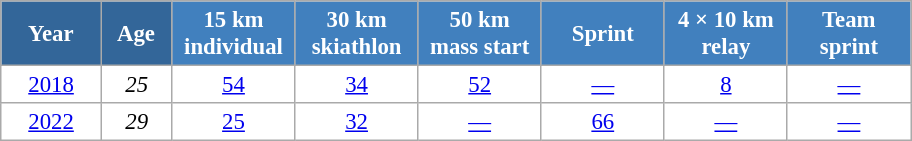<table class="wikitable" style="font-size:95%; text-align:center; border:grey solid 1px; border-collapse:collapse; background:#ffffff;">
<tr>
<th style="background-color:#369; color:white; width:60px;"> Year </th>
<th style="background-color:#369; color:white; width:40px;"> Age </th>
<th style="background-color:#4180be; color:white; width:75px;"> 15 km <br> individual </th>
<th style="background-color:#4180be; color:white; width:75px;"> 30 km <br> skiathlon </th>
<th style="background-color:#4180be; color:white; width:75px;"> 50 km <br> mass start </th>
<th style="background-color:#4180be; color:white; width:75px;"> Sprint </th>
<th style="background-color:#4180be; color:white; width:75px;"> 4 × 10 km <br> relay </th>
<th style="background-color:#4180be; color:white; width:75px;"> Team <br> sprint </th>
</tr>
<tr>
<td><a href='#'>2018</a></td>
<td><em>25</em></td>
<td><a href='#'>54</a></td>
<td><a href='#'>34</a></td>
<td><a href='#'>52</a></td>
<td><a href='#'>—</a></td>
<td><a href='#'>8</a></td>
<td><a href='#'>—</a></td>
</tr>
<tr>
<td><a href='#'>2022</a></td>
<td><em>29</em></td>
<td><a href='#'>25</a></td>
<td><a href='#'>32</a></td>
<td><a href='#'>—</a></td>
<td><a href='#'>66</a></td>
<td><a href='#'>—</a></td>
<td><a href='#'>—</a></td>
</tr>
</table>
